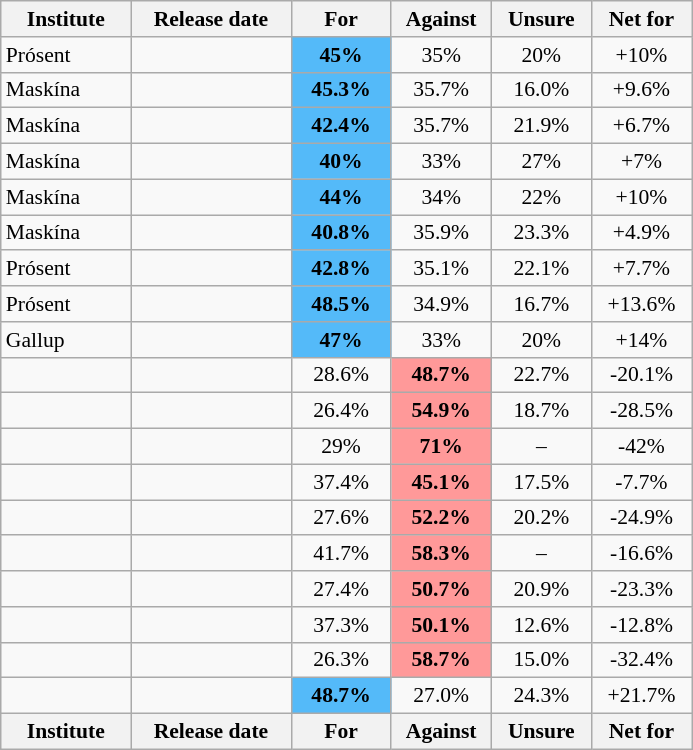<table class="wikitable sortable" style="font-size:90%;text-align:center;">
<tr>
<th width="80px">Institute</th>
<th width="100px">Release date</th>
<th width="60px">For</th>
<th width="60px">Against</th>
<th width="60px">Unsure</th>
<th width="60px">Net for</th>
</tr>
<tr>
<td style="text-align:left">Prósent</td>
<td><br></td>
<td style="background-color:#54baf9;font-weight:bold;">45%</td>
<td>35%</td>
<td>20%</td>
<td>+10%</td>
</tr>
<tr>
<td style="text-align:left">Maskína</td>
<td><br></td>
<td style="background-color:#54baf9;font-weight:bold;">45.3%</td>
<td>35.7%</td>
<td>16.0%</td>
<td>+9.6%</td>
</tr>
<tr>
<td style="text-align:left">Maskína</td>
<td><br></td>
<td style="background-color:#54baf9;font-weight:bold;">42.4%</td>
<td>35.7%</td>
<td>21.9%</td>
<td>+6.7%</td>
</tr>
<tr>
<td style="text-align:left">Maskína</td>
<td><br></td>
<td style="background-color:#54baf9;font-weight:bold;">40%</td>
<td>33%</td>
<td>27%</td>
<td>+7%</td>
</tr>
<tr>
<td style="text-align:left">Maskína</td>
<td><br></td>
<td style="background-color:#54baf9;font-weight:bold;">44%</td>
<td>34%</td>
<td>22%</td>
<td>+10%</td>
</tr>
<tr>
<td style="text-align:left">Maskína</td>
<td><br></td>
<td style="background-color:#54baf9;font-weight:bold;">40.8%</td>
<td>35.9%</td>
<td>23.3%</td>
<td>+4.9%</td>
</tr>
<tr>
<td style="text-align:left">Prósent</td>
<td></td>
<td style="background-color:#54baf9;font-weight:bold;">42.8%</td>
<td>35.1%</td>
<td>22.1%</td>
<td>+7.7%</td>
</tr>
<tr>
<td style="text-align:left">Prósent</td>
<td></td>
<td style="background-color:#54baf9;font-weight:bold;">48.5%</td>
<td>34.9%</td>
<td>16.7%</td>
<td>+13.6%</td>
</tr>
<tr>
<td style="text-align:left">Gallup</td>
<td></td>
<td style="background-color:#54baf9;font-weight:bold;">47%</td>
<td>33%</td>
<td>20%</td>
<td>+14%</td>
</tr>
<tr>
<td style="text-align:left"></td>
<td></td>
<td>28.6%</td>
<td style="background-color:#f99;font-weight:bold;">48.7%</td>
<td>22.7%</td>
<td>-20.1%</td>
</tr>
<tr>
<td style="text-align:left"></td>
<td></td>
<td>26.4%</td>
<td style="background-color:#f99;font-weight:bold;">54.9%</td>
<td>18.7%</td>
<td>-28.5%</td>
</tr>
<tr>
<td style="text-align:left"></td>
<td></td>
<td>29%</td>
<td style="background-color:#f99;font-weight:bold;">71%</td>
<td>–</td>
<td>-42%</td>
</tr>
<tr>
<td style="text-align:left"></td>
<td></td>
<td>37.4%</td>
<td style="background-color:#f99;font-weight:bold;">45.1%</td>
<td>17.5%</td>
<td>-7.7%</td>
</tr>
<tr>
<td style="text-align:left"></td>
<td></td>
<td>27.6%</td>
<td style="background-color:#f99;font-weight:bold;">52.2%</td>
<td>20.2%</td>
<td>-24.9%</td>
</tr>
<tr>
<td style="text-align:left"></td>
<td></td>
<td>41.7%</td>
<td style="background-color:#f99;font-weight:bold;">58.3%</td>
<td>–</td>
<td>-16.6%</td>
</tr>
<tr>
<td style="text-align:left"></td>
<td></td>
<td>27.4%</td>
<td style="background-color:#f99;font-weight:bold;">50.7%</td>
<td>20.9%</td>
<td>-23.3%</td>
</tr>
<tr>
<td style="text-align:left"></td>
<td></td>
<td>37.3%</td>
<td style="background-color:#f99;font-weight:bold;">50.1%</td>
<td>12.6%</td>
<td>-12.8%</td>
</tr>
<tr>
<td style="text-align:left"></td>
<td></td>
<td>26.3%</td>
<td style="background-color:#f99;font-weight:bold;">58.7%</td>
<td>15.0%</td>
<td>-32.4%</td>
</tr>
<tr>
<td style="text-align:left"></td>
<td></td>
<td style="background-color:#54baf9;font-weight:bold;">48.7%</td>
<td>27.0%</td>
<td>24.3%</td>
<td>+21.7%</td>
</tr>
<tr>
<th>Institute</th>
<th>Release date</th>
<th>For</th>
<th>Against</th>
<th>Unsure</th>
<th>Net for</th>
</tr>
</table>
